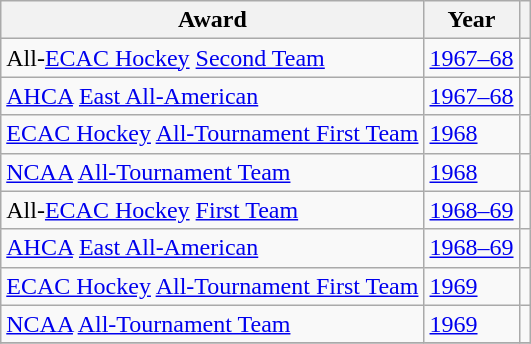<table class="wikitable">
<tr>
<th>Award</th>
<th>Year</th>
<th></th>
</tr>
<tr>
<td>All-<a href='#'>ECAC Hockey</a> <a href='#'>Second Team</a></td>
<td><a href='#'>1967–68</a></td>
<td></td>
</tr>
<tr>
<td><a href='#'>AHCA</a> <a href='#'>East All-American</a></td>
<td><a href='#'>1967–68</a></td>
<td></td>
</tr>
<tr>
<td><a href='#'>ECAC Hockey</a> <a href='#'>All-Tournament First Team</a></td>
<td><a href='#'>1968</a></td>
<td></td>
</tr>
<tr>
<td><a href='#'>NCAA</a> <a href='#'>All-Tournament Team</a></td>
<td><a href='#'>1968</a></td>
<td></td>
</tr>
<tr>
<td>All-<a href='#'>ECAC Hockey</a> <a href='#'>First Team</a></td>
<td><a href='#'>1968–69</a></td>
<td></td>
</tr>
<tr>
<td><a href='#'>AHCA</a> <a href='#'>East All-American</a></td>
<td><a href='#'>1968–69</a></td>
<td></td>
</tr>
<tr>
<td><a href='#'>ECAC Hockey</a> <a href='#'>All-Tournament First Team</a></td>
<td><a href='#'>1969</a></td>
<td></td>
</tr>
<tr>
<td><a href='#'>NCAA</a> <a href='#'>All-Tournament Team</a></td>
<td><a href='#'>1969</a></td>
<td></td>
</tr>
<tr>
</tr>
</table>
